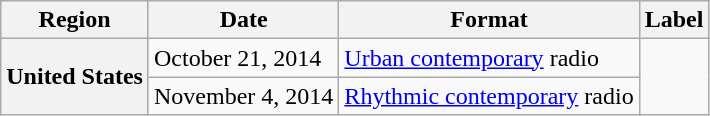<table class="wikitable plainrowheaders">
<tr>
<th>Region</th>
<th>Date</th>
<th>Format</th>
<th>Label</th>
</tr>
<tr>
<th scope="row" rowspan="2">United States</th>
<td>October 21, 2014</td>
<td><a href='#'>Urban contemporary</a> radio</td>
<td rowspan="2"></td>
</tr>
<tr>
<td>November 4, 2014</td>
<td><a href='#'>Rhythmic contemporary</a> radio</td>
</tr>
</table>
